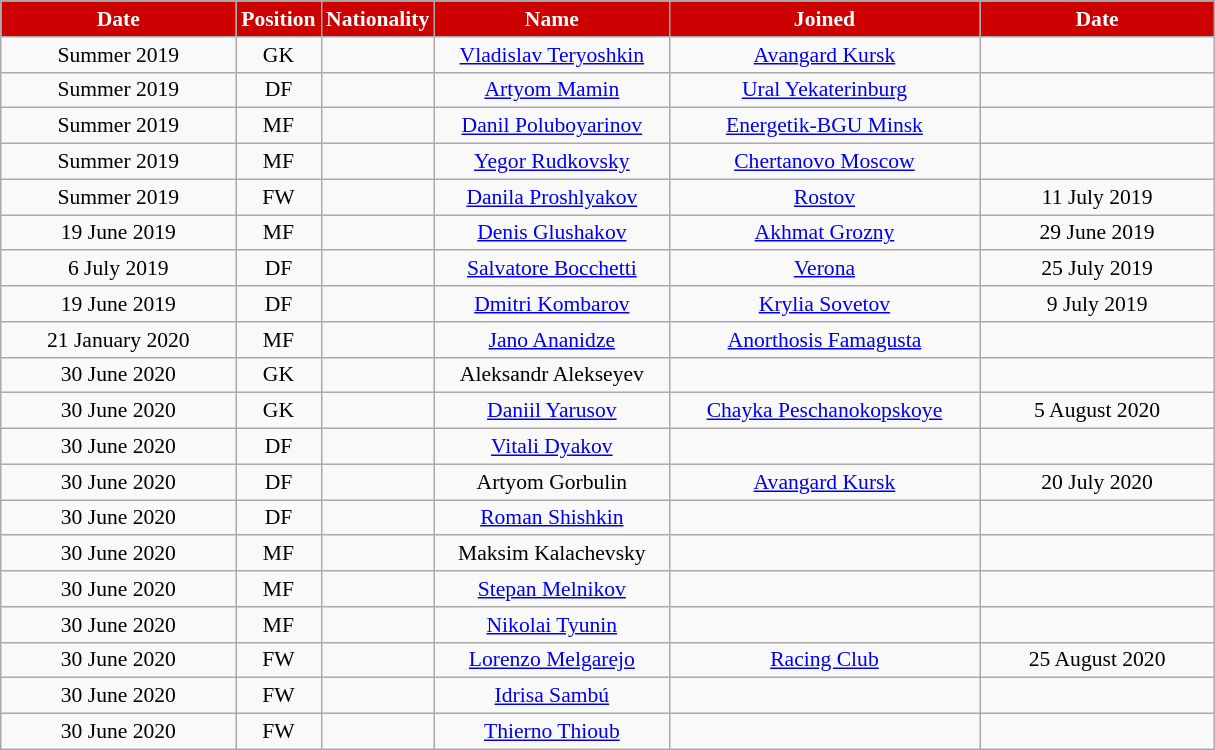<table class="wikitable"  style="text-align:center; font-size:90%; ">
<tr>
<th style="background:#CD0000; color:white; width:150px;">Date</th>
<th style="background:#CD0000; color:white; width:50px;">Position</th>
<th style="background:#CD0000; color:white; width:50px;">Nationality</th>
<th style="background:#CD0000; color:white; width:150px;">Name</th>
<th style="background:#CD0000; color:white; width:200px;">Joined</th>
<th style="background:#CD0000; color:white; width:150px;">Date</th>
</tr>
<tr>
<td>Summer 2019</td>
<td>GK</td>
<td></td>
<td><a href='#'>Vladislav Teryoshkin</a></td>
<td><a href='#'>Avangard Kursk</a></td>
<td></td>
</tr>
<tr>
<td>Summer 2019</td>
<td>DF</td>
<td></td>
<td><a href='#'>Artyom Mamin</a></td>
<td><a href='#'>Ural Yekaterinburg</a></td>
<td></td>
</tr>
<tr>
<td>Summer 2019</td>
<td>MF</td>
<td></td>
<td><a href='#'>Danil Poluboyarinov</a></td>
<td><a href='#'>Energetik-BGU Minsk</a></td>
<td></td>
</tr>
<tr>
<td>Summer 2019</td>
<td>MF</td>
<td></td>
<td><a href='#'>Yegor Rudkovsky</a></td>
<td><a href='#'>Chertanovo Moscow</a></td>
<td></td>
</tr>
<tr>
<td>Summer 2019</td>
<td>FW</td>
<td></td>
<td><a href='#'>Danila Proshlyakov</a></td>
<td><a href='#'>Rostov</a></td>
<td>11 July 2019</td>
</tr>
<tr>
<td>19 June 2019</td>
<td>MF</td>
<td></td>
<td><a href='#'>Denis Glushakov</a></td>
<td><a href='#'>Akhmat Grozny</a></td>
<td>29 June 2019</td>
</tr>
<tr>
<td>6 July 2019</td>
<td>DF</td>
<td></td>
<td><a href='#'>Salvatore Bocchetti</a></td>
<td><a href='#'>Verona</a></td>
<td>25 July 2019</td>
</tr>
<tr>
<td>19 June 2019</td>
<td>DF</td>
<td></td>
<td><a href='#'>Dmitri Kombarov</a></td>
<td><a href='#'>Krylia Sovetov</a></td>
<td>9 July 2019</td>
</tr>
<tr>
<td>21 January 2020</td>
<td>MF</td>
<td></td>
<td><a href='#'>Jano Ananidze</a></td>
<td><a href='#'>Anorthosis Famagusta</a></td>
<td></td>
</tr>
<tr>
<td>30 June 2020</td>
<td>GK</td>
<td></td>
<td>Aleksandr Alekseyev</td>
<td></td>
<td></td>
</tr>
<tr>
<td>30 June 2020</td>
<td>GK</td>
<td></td>
<td><a href='#'>Daniil Yarusov</a></td>
<td><a href='#'>Chayka Peschanokopskoye</a></td>
<td>5 August 2020</td>
</tr>
<tr>
<td>30 June 2020</td>
<td>DF</td>
<td></td>
<td><a href='#'>Vitali Dyakov</a></td>
<td></td>
<td></td>
</tr>
<tr>
<td>30 June 2020</td>
<td>DF</td>
<td></td>
<td>Artyom Gorbulin</td>
<td><a href='#'>Avangard Kursk</a></td>
<td>20 July 2020</td>
</tr>
<tr>
<td>30 June 2020</td>
<td>DF</td>
<td></td>
<td><a href='#'>Roman Shishkin</a></td>
<td></td>
<td></td>
</tr>
<tr>
<td>30 June 2020</td>
<td>MF</td>
<td></td>
<td>Maksim Kalachevsky</td>
<td></td>
<td></td>
</tr>
<tr>
<td>30 June 2020</td>
<td>MF</td>
<td></td>
<td><a href='#'>Stepan Melnikov</a></td>
<td></td>
<td></td>
</tr>
<tr>
<td>30 June 2020</td>
<td>MF</td>
<td></td>
<td><a href='#'>Nikolai Tyunin</a></td>
<td></td>
<td></td>
</tr>
<tr>
<td>30 June 2020</td>
<td>FW</td>
<td></td>
<td><a href='#'>Lorenzo Melgarejo</a></td>
<td><a href='#'>Racing Club</a></td>
<td>25 August 2020</td>
</tr>
<tr>
<td>30 June 2020</td>
<td>FW</td>
<td></td>
<td><a href='#'>Idrisa Sambú</a></td>
<td></td>
<td></td>
</tr>
<tr>
<td>30 June 2020</td>
<td>FW</td>
<td></td>
<td><a href='#'>Thierno Thioub</a></td>
<td></td>
<td></td>
</tr>
</table>
